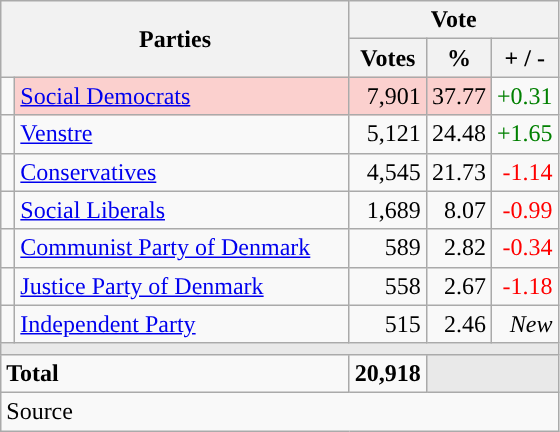<table class="wikitable" style="text-align:right;">
<tr>
<th style="text-align:centre;" rowspan="2" colspan="2" width="225">Parties</th>
<th colspan="3">Vote</th>
</tr>
<tr>
<th width="15">Votes</th>
<th width="15">%</th>
<th width="15">+ / -</th>
</tr>
<tr>
<td width="2" style="color:inherit;background:"></td>
<td bgcolor=#fbd0ce  align="left"><a href='#'>Social Democrats</a></td>
<td bgcolor=#fbd0ce>7,901</td>
<td bgcolor=#fbd0ce>37.77</td>
<td style=color:green;>+0.31</td>
</tr>
<tr>
<td width="2" style="color:inherit;background:"></td>
<td align="left"><a href='#'>Venstre</a></td>
<td>5,121</td>
<td>24.48</td>
<td style=color:green;>+1.65</td>
</tr>
<tr>
<td width="2" style="color:inherit;background:"></td>
<td align="left"><a href='#'>Conservatives</a></td>
<td>4,545</td>
<td>21.73</td>
<td style=color:red;>-1.14</td>
</tr>
<tr>
<td width="2" style="color:inherit;background:"></td>
<td align="left"><a href='#'>Social Liberals</a></td>
<td>1,689</td>
<td>8.07</td>
<td style=color:red;>-0.99</td>
</tr>
<tr>
<td width="2" style="color:inherit;background:"></td>
<td align="left"><a href='#'>Communist Party of Denmark</a></td>
<td>589</td>
<td>2.82</td>
<td style=color:red;>-0.34</td>
</tr>
<tr>
<td width="2" style="color:inherit;background:"></td>
<td align="left"><a href='#'>Justice Party of Denmark</a></td>
<td>558</td>
<td>2.67</td>
<td style=color:red;>-1.18</td>
</tr>
<tr>
<td width="2" style="color:inherit;background:"></td>
<td align="left"><a href='#'>Independent Party</a></td>
<td>515</td>
<td>2.46</td>
<td><em>New</em></td>
</tr>
<tr>
<td colspan="7" bgcolor="#E9E9E9"></td>
</tr>
<tr>
<td align="left" colspan="2"><strong>Total</strong></td>
<td><strong>20,918</strong></td>
<td bgcolor="#E9E9E9" colspan="2"></td>
</tr>
<tr>
<td align="left" colspan="6">Source</td>
</tr>
</table>
